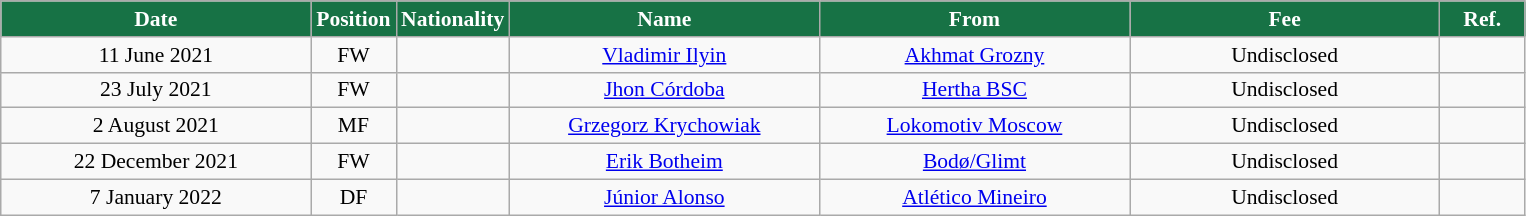<table class="wikitable"  style="text-align:center; font-size:90%; ">
<tr>
<th style="background:#177245; color:#FFFFFF; width:200px;">Date</th>
<th style="background:#177245; color:#FFFFFF; width:50px;">Position</th>
<th style="background:#177245; color:#FFFFFF; width:505x;">Nationality</th>
<th style="background:#177245; color:#FFFFFF; width:200px;">Name</th>
<th style="background:#177245; color:#FFFFFF; width:200px;">From</th>
<th style="background:#177245; color:#FFFFFF; width:200px;">Fee</th>
<th style="background:#177245; color:#FFFFFF; width:50px;">Ref.</th>
</tr>
<tr>
<td>11 June 2021</td>
<td>FW</td>
<td></td>
<td><a href='#'>Vladimir Ilyin</a></td>
<td><a href='#'>Akhmat Grozny</a></td>
<td>Undisclosed</td>
<td></td>
</tr>
<tr>
<td>23 July 2021</td>
<td>FW</td>
<td></td>
<td><a href='#'>Jhon Córdoba</a></td>
<td><a href='#'>Hertha BSC</a></td>
<td>Undisclosed</td>
<td></td>
</tr>
<tr>
<td>2 August 2021</td>
<td>MF</td>
<td></td>
<td><a href='#'>Grzegorz Krychowiak</a></td>
<td><a href='#'>Lokomotiv Moscow</a></td>
<td>Undisclosed</td>
<td></td>
</tr>
<tr>
<td>22 December 2021</td>
<td>FW</td>
<td></td>
<td><a href='#'>Erik Botheim</a></td>
<td><a href='#'>Bodø/Glimt</a></td>
<td>Undisclosed</td>
<td></td>
</tr>
<tr>
<td>7 January 2022</td>
<td>DF</td>
<td></td>
<td><a href='#'>Júnior Alonso</a></td>
<td><a href='#'>Atlético Mineiro</a></td>
<td>Undisclosed</td>
<td></td>
</tr>
</table>
